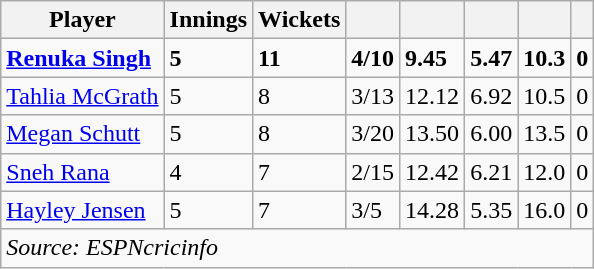<table class="wikitable sortable">
<tr>
<th>Player</th>
<th>Innings</th>
<th>Wickets</th>
<th></th>
<th></th>
<th></th>
<th></th>
<th></th>
</tr>
<tr>
<td><strong> <a href='#'>Renuka Singh</a></strong></td>
<td><strong>5</strong></td>
<td><strong>11</strong></td>
<td><strong>4/10</strong></td>
<td><strong>9.45</strong></td>
<td><strong>5.47</strong></td>
<td><strong>10.3</strong></td>
<td><strong>0</strong></td>
</tr>
<tr>
<td> <a href='#'>Tahlia McGrath</a></td>
<td>5</td>
<td>8</td>
<td>3/13</td>
<td>12.12</td>
<td>6.92</td>
<td>10.5</td>
<td>0</td>
</tr>
<tr>
<td> <a href='#'>Megan Schutt</a></td>
<td>5</td>
<td>8</td>
<td>3/20</td>
<td>13.50</td>
<td>6.00</td>
<td>13.5</td>
<td>0</td>
</tr>
<tr>
<td> <a href='#'>Sneh Rana</a></td>
<td>4</td>
<td>7</td>
<td>2/15</td>
<td>12.42</td>
<td>6.21</td>
<td>12.0</td>
<td>0</td>
</tr>
<tr>
<td> <a href='#'>Hayley Jensen</a></td>
<td>5</td>
<td>7</td>
<td>3/5</td>
<td>14.28</td>
<td>5.35</td>
<td>16.0</td>
<td>0</td>
</tr>
<tr>
<td colspan="9"><em>Source: ESPNcricinfo</em></td>
</tr>
</table>
